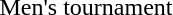<table>
<tr valign="top">
<td>Men's tournament<br></td>
<td></td>
<td></td>
<td></td>
</tr>
</table>
